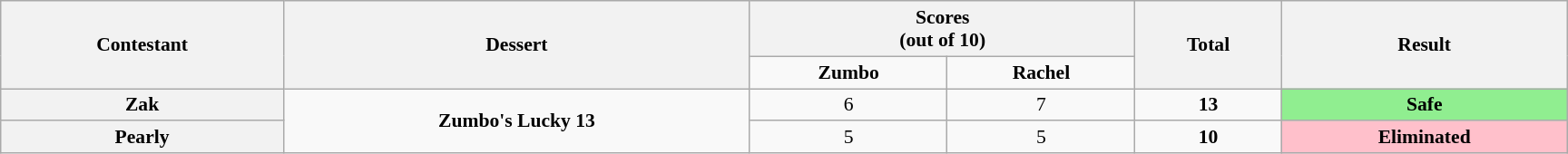<table class="wikitable plainrowheaders" style="text-align:center; font-size:90%; width:80em;">
<tr>
<th rowspan="2">Contestant</th>
<th rowspan="2">Dessert</th>
<th colspan="2">Scores<br>(out of 10)</th>
<th rowspan="2">Total<br></th>
<th rowspan="2">Result</th>
</tr>
<tr>
<td><strong>Zumbo</strong></td>
<td><strong>Rachel</strong></td>
</tr>
<tr>
<th>Zak</th>
<td rowspan="2"><strong>Zumbo's Lucky 13</strong><br></td>
<td>6</td>
<td>7</td>
<td><strong>13</strong></td>
<td bgcolor="lightgreen"><strong>Safe</strong></td>
</tr>
<tr>
<th>Pearly</th>
<td>5</td>
<td>5</td>
<td><strong>10</strong></td>
<td bgcolor="pink"><strong>Eliminated</strong></td>
</tr>
</table>
